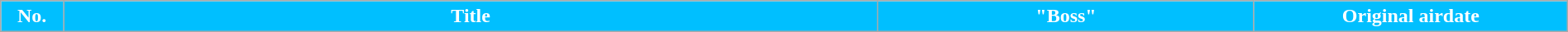<table class="wikitable plainrowheaders" style="width:100%; background:#FFFFFF">
<tr style="color:#FFFFFF">
<th style="background:#00BFFF; width:4%">No.</th>
<th style="background:#00BFFF">Title</th>
<th style="background:#00BFFF; width:24%">"Boss"</th>
<th style="background:#00BFFF; width:20%">Original airdate<br>








</th>
</tr>
</table>
